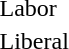<table style="margin-top:1em">
<tr>
<td width=20 > </td>
<td>Labor</td>
</tr>
<tr>
<td> </td>
<td>Liberal</td>
</tr>
</table>
